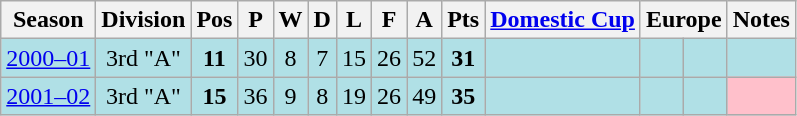<table class="wikitable">
<tr>
<th>Season</th>
<th>Division</th>
<th>Pos</th>
<th>P</th>
<th>W</th>
<th>D</th>
<th>L</th>
<th>F</th>
<th>A</th>
<th>Pts</th>
<th><a href='#'>Domestic Cup</a></th>
<th colspan=2>Europe</th>
<th>Notes</th>
</tr>
<tr bgcolor=PowderBlue>
<td align=center><a href='#'>2000–01</a></td>
<td align=center>3rd "A"</td>
<td align=center><strong>11</strong></td>
<td align=center>30</td>
<td align=center>8</td>
<td align=center>7</td>
<td align=center>15</td>
<td align=center>26</td>
<td align=center>52</td>
<td align=center><strong>31</strong></td>
<td align=center></td>
<td align=center></td>
<td align=center></td>
<td align=center></td>
</tr>
<tr bgcolor=PowderBlue>
<td align=center><a href='#'>2001–02</a></td>
<td align=center>3rd "A"</td>
<td align=center><strong>15</strong></td>
<td align=center>36</td>
<td align=center>9</td>
<td align=center>8</td>
<td align=center>19</td>
<td align=center>26</td>
<td align=center>49</td>
<td align=center><strong>35</strong></td>
<td align=center></td>
<td align=center></td>
<td align=center></td>
<td align=center bgcolor=pink></td>
</tr>
</table>
